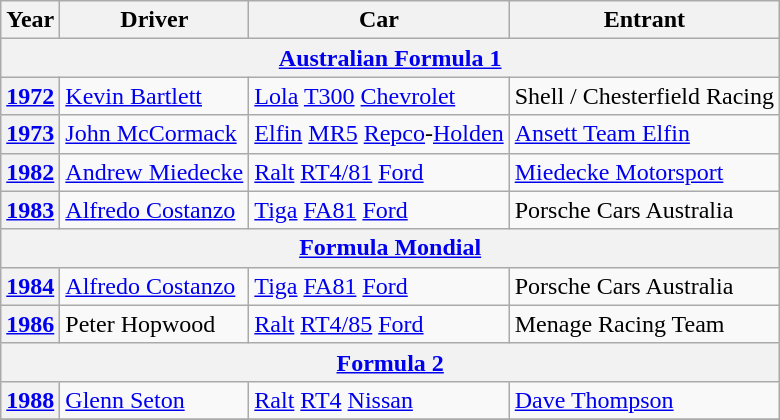<table class="wikitable">
<tr style="font-weight:bold">
<th>Year</th>
<th>Driver</th>
<th>Car</th>
<th>Entrant</th>
</tr>
<tr>
<th colspan=5><a href='#'>Australian Formula 1</a></th>
</tr>
<tr>
<th><a href='#'>1972</a></th>
<td> <a href='#'>Kevin Bartlett</a></td>
<td><a href='#'>Lola</a> <a href='#'>T300</a> <a href='#'>Chevrolet</a></td>
<td>Shell / Chesterfield Racing</td>
</tr>
<tr>
<th><a href='#'>1973</a></th>
<td> <a href='#'>John McCormack</a></td>
<td><a href='#'>Elfin</a> <a href='#'>MR5</a> <a href='#'>Repco</a>-<a href='#'>Holden</a></td>
<td><a href='#'>Ansett Team Elfin</a></td>
</tr>
<tr>
<th><a href='#'>1982</a></th>
<td> <a href='#'>Andrew Miedecke</a></td>
<td><a href='#'>Ralt</a> <a href='#'>RT4/81</a> <a href='#'>Ford</a></td>
<td><a href='#'>Miedecke Motorsport</a></td>
</tr>
<tr>
<th><a href='#'>1983</a></th>
<td> <a href='#'>Alfredo Costanzo</a></td>
<td><a href='#'>Tiga</a> <a href='#'>FA81</a> <a href='#'>Ford</a></td>
<td>Porsche Cars Australia</td>
</tr>
<tr>
<th colspan=5><a href='#'>Formula Mondial</a></th>
</tr>
<tr>
<th><a href='#'>1984</a></th>
<td> <a href='#'>Alfredo Costanzo</a></td>
<td><a href='#'>Tiga</a> <a href='#'>FA81</a> <a href='#'>Ford</a></td>
<td>Porsche Cars Australia</td>
</tr>
<tr>
<th><a href='#'>1986</a></th>
<td> Peter Hopwood</td>
<td><a href='#'>Ralt</a> <a href='#'>RT4/85</a> <a href='#'>Ford</a></td>
<td>Menage Racing Team</td>
</tr>
<tr>
<th colspan=5><a href='#'>Formula 2</a></th>
</tr>
<tr>
<th><a href='#'>1988</a></th>
<td> <a href='#'>Glenn Seton</a></td>
<td><a href='#'>Ralt</a> <a href='#'>RT4</a> <a href='#'>Nissan</a></td>
<td><a href='#'>Dave Thompson</a></td>
</tr>
<tr>
</tr>
</table>
